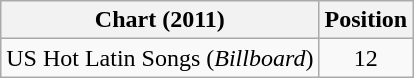<table class="wikitable">
<tr>
<th scope="col">Chart (2011)</th>
<th scope="col">Position</th>
</tr>
<tr>
<td>US Hot Latin Songs (<em>Billboard</em>)</td>
<td align="center">12</td>
</tr>
</table>
